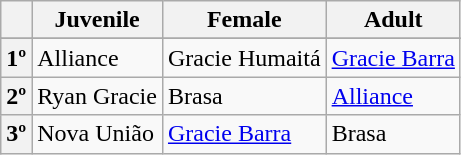<table style="margin:1 auto" class="wikitable">
<tr>
<th></th>
<th>Juvenile</th>
<th>Female</th>
<th>Adult</th>
</tr>
<tr style="vertical-align: top; ">
</tr>
<tr>
<th><strong>1º</strong></th>
<td>Alliance</td>
<td>Gracie Humaitá</td>
<td><a href='#'>Gracie Barra</a></td>
</tr>
<tr>
<th><strong>2º</strong></th>
<td>Ryan Gracie</td>
<td>Brasa</td>
<td><a href='#'>Alliance</a></td>
</tr>
<tr>
<th><strong>3º</strong></th>
<td>Nova União</td>
<td><a href='#'>Gracie Barra</a></td>
<td>Brasa</td>
</tr>
</table>
